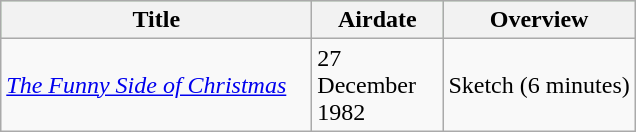<table class="wikitable" style="font-size: 100%;">
<tr style="background:#aaeeaa">
<th width="200">Title</th>
<th width="80">Airdate</th>
<th>Overview</th>
</tr>
<tr>
<td><em><a href='#'>The Funny Side of Christmas</a></em></td>
<td>27 December 1982</td>
<td>Sketch (6 minutes)</td>
</tr>
</table>
